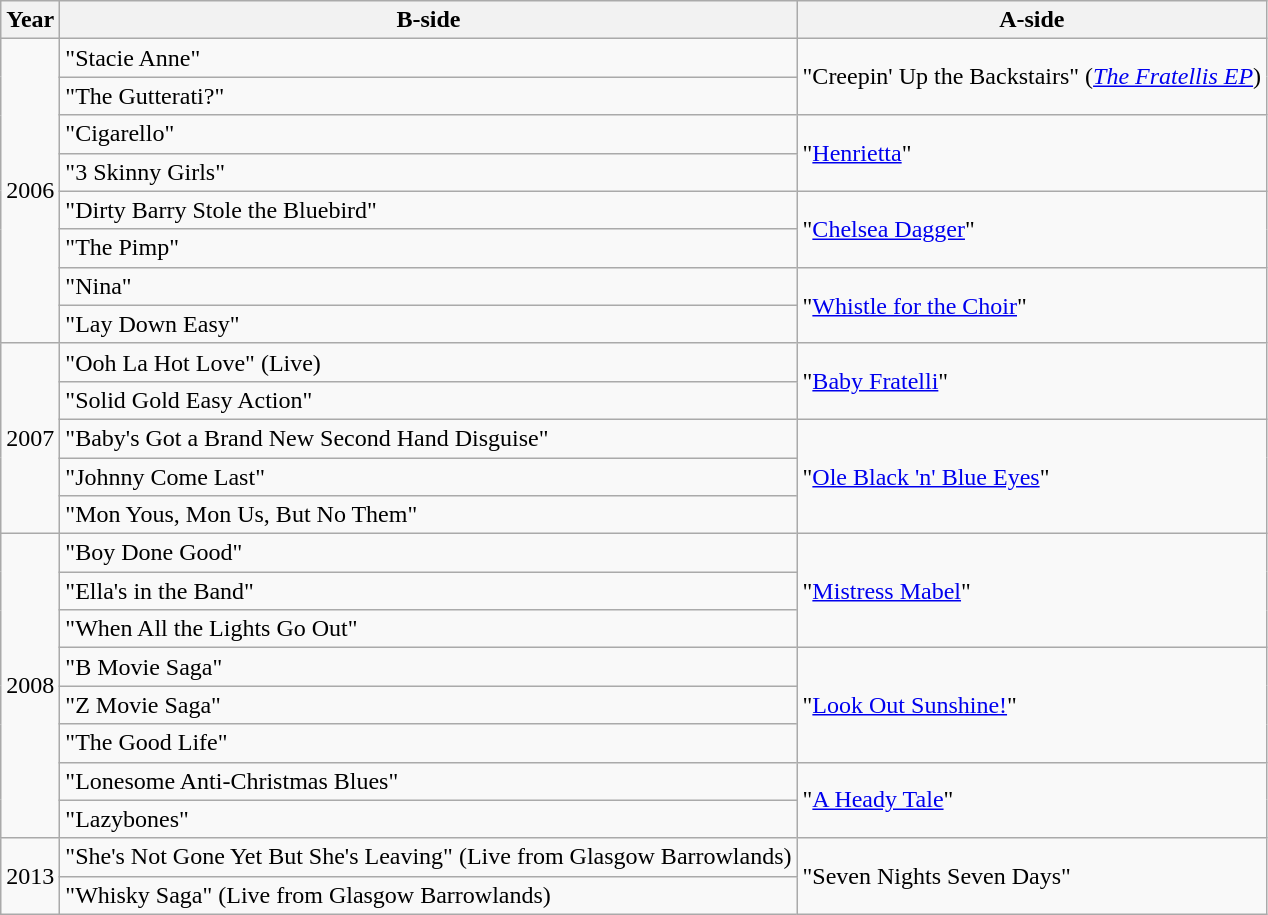<table class="wikitable">
<tr>
<th>Year</th>
<th>B-side</th>
<th>A-side</th>
</tr>
<tr>
<td rowspan="8">2006</td>
<td>"Stacie Anne"</td>
<td rowspan="2">"Creepin' Up the Backstairs" (<em><a href='#'>The Fratellis EP</a></em>)</td>
</tr>
<tr>
<td>"The Gutterati?"</td>
</tr>
<tr>
<td>"Cigarello"</td>
<td rowspan="2">"<a href='#'>Henrietta</a>"</td>
</tr>
<tr>
<td>"3 Skinny Girls"</td>
</tr>
<tr>
<td>"Dirty Barry Stole the Bluebird"</td>
<td rowspan="2">"<a href='#'>Chelsea Dagger</a>"</td>
</tr>
<tr>
<td>"The Pimp"</td>
</tr>
<tr>
<td>"Nina"</td>
<td rowspan="2">"<a href='#'>Whistle for the Choir</a>"</td>
</tr>
<tr>
<td>"Lay Down Easy"</td>
</tr>
<tr>
<td rowspan="5">2007</td>
<td>"Ooh La Hot Love" (Live)</td>
<td rowspan="2">"<a href='#'>Baby Fratelli</a>"</td>
</tr>
<tr>
<td>"Solid Gold Easy Action"</td>
</tr>
<tr>
<td>"Baby's Got a Brand New Second Hand Disguise"</td>
<td rowspan="3">"<a href='#'>Ole Black 'n' Blue Eyes</a>"</td>
</tr>
<tr>
<td>"Johnny Come Last"</td>
</tr>
<tr>
<td>"Mon Yous, Mon Us, But No Them"</td>
</tr>
<tr>
<td rowspan="8">2008</td>
<td>"Boy Done Good"</td>
<td rowspan="3">"<a href='#'>Mistress Mabel</a>"</td>
</tr>
<tr>
<td>"Ella's in the Band"</td>
</tr>
<tr>
<td>"When All the Lights Go Out"</td>
</tr>
<tr>
<td>"B Movie Saga"</td>
<td rowspan="3">"<a href='#'>Look Out Sunshine!</a>"</td>
</tr>
<tr>
<td>"Z Movie Saga"</td>
</tr>
<tr>
<td>"The Good Life"</td>
</tr>
<tr>
<td>"Lonesome Anti-Christmas Blues"</td>
<td rowspan="2">"<a href='#'>A Heady Tale</a>"</td>
</tr>
<tr>
<td>"Lazybones"</td>
</tr>
<tr>
<td rowspan="8">2013</td>
<td>"She's Not Gone Yet But She's Leaving" (Live from Glasgow Barrowlands)</td>
<td rowspan="2">"Seven Nights Seven Days"</td>
</tr>
<tr>
<td>"Whisky Saga" (Live from Glasgow Barrowlands)</td>
</tr>
</table>
